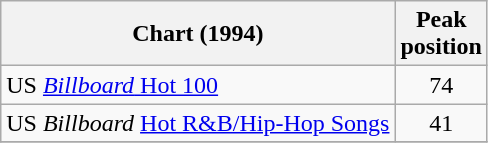<table class="wikitable sortable plainrowheaders">
<tr>
<th align="left">Chart (1994)</th>
<th align="center">Peak<br>position</th>
</tr>
<tr>
<td align="left">US <a href='#'><em>Billboard</em> Hot 100</a></td>
<td align="center">74</td>
</tr>
<tr>
<td align="left">US <em>Billboard</em> <a href='#'>Hot R&B/Hip-Hop Songs</a></td>
<td align="center">41</td>
</tr>
<tr>
</tr>
</table>
